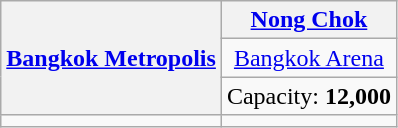<table class="wikitable" style="text-align:center;">
<tr>
<th rowspan=3><a href='#'>Bangkok Metropolis</a></th>
<th><a href='#'>Nong Chok</a></th>
</tr>
<tr>
<td><a href='#'>Bangkok Arena</a></td>
</tr>
<tr>
<td>Capacity: <strong>12,000</strong></td>
</tr>
<tr>
<td></td>
<td></td>
</tr>
</table>
